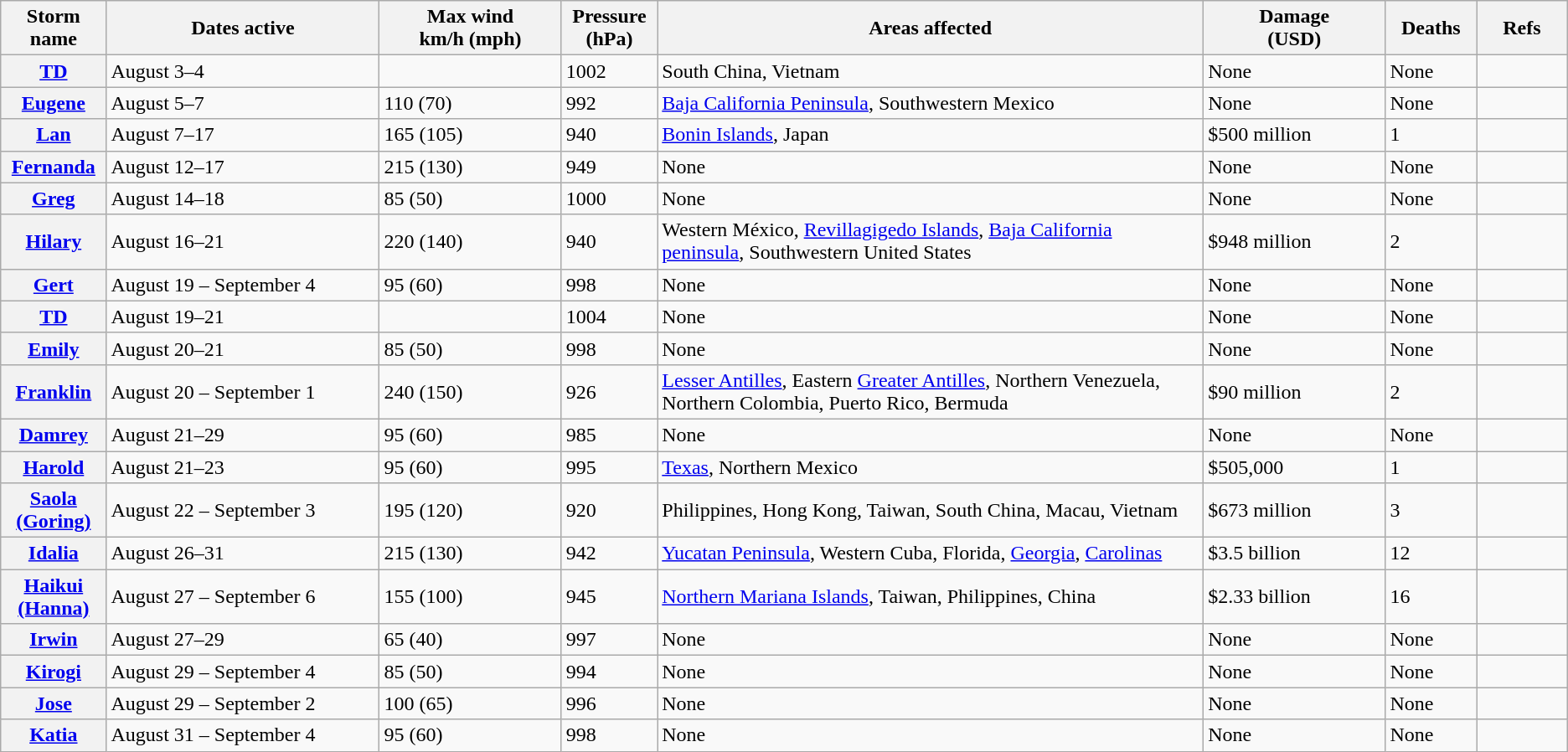<table class="wikitable sortable">
<tr>
<th width="5%">Storm name</th>
<th width="15%">Dates active</th>
<th width="10%">Max wind<br>km/h (mph)</th>
<th width="5%">Pressure<br>(hPa)</th>
<th width="30%">Areas affected</th>
<th width="10%">Damage<br>(USD)</th>
<th width="5%">Deaths</th>
<th width="5%">Refs</th>
</tr>
<tr>
<th><a href='#'>TD</a></th>
<td>August 3–4</td>
<td></td>
<td>1002</td>
<td>South China, Vietnam</td>
<td>None</td>
<td>None</td>
<td></td>
</tr>
<tr>
<th><a href='#'>Eugene</a></th>
<td>August 5–7</td>
<td>110 (70)</td>
<td>992</td>
<td><a href='#'>Baja California Peninsula</a>, Southwestern Mexico</td>
<td>None</td>
<td>None</td>
<td></td>
</tr>
<tr>
<th><a href='#'>Lan</a></th>
<td>August 7–17</td>
<td>165 (105)</td>
<td>940</td>
<td><a href='#'>Bonin Islands</a>, Japan</td>
<td>$500 million</td>
<td>1</td>
<td></td>
</tr>
<tr>
<th><a href='#'>Fernanda</a></th>
<td>August 12–17</td>
<td>215 (130)</td>
<td>949</td>
<td>None</td>
<td>None</td>
<td>None</td>
<td></td>
</tr>
<tr>
<th><a href='#'>Greg</a></th>
<td>August 14–18</td>
<td>85 (50)</td>
<td>1000</td>
<td>None</td>
<td>None</td>
<td>None</td>
<td></td>
</tr>
<tr>
<th><a href='#'>Hilary</a></th>
<td>August 16–21</td>
<td>220 (140)</td>
<td>940</td>
<td>Western México, <a href='#'>Revillagigedo Islands</a>, <a href='#'>Baja California peninsula</a>, Southwestern United States</td>
<td>$948 million</td>
<td>2</td>
<td></td>
</tr>
<tr>
<th><a href='#'>Gert</a></th>
<td>August 19 – September 4</td>
<td>95 (60)</td>
<td>998</td>
<td>None</td>
<td>None</td>
<td>None</td>
<td></td>
</tr>
<tr>
<th><a href='#'>TD</a></th>
<td>August 19–21</td>
<td></td>
<td>1004</td>
<td>None</td>
<td>None</td>
<td>None</td>
<td></td>
</tr>
<tr>
<th><a href='#'>Emily</a></th>
<td>August 20–21</td>
<td>85 (50)</td>
<td>998</td>
<td>None</td>
<td>None</td>
<td>None</td>
<td></td>
</tr>
<tr>
<th><a href='#'>Franklin</a></th>
<td>August 20 – September 1</td>
<td>240 (150)</td>
<td>926</td>
<td><a href='#'>Lesser Antilles</a>, Eastern <a href='#'>Greater Antilles</a>, Northern Venezuela, Northern Colombia, Puerto Rico, Bermuda</td>
<td>$90 million</td>
<td>2</td>
<td></td>
</tr>
<tr>
<th><a href='#'>Damrey</a></th>
<td>August 21–29</td>
<td>95 (60)</td>
<td>985</td>
<td>None</td>
<td>None</td>
<td>None</td>
<td></td>
</tr>
<tr>
<th><a href='#'>Harold</a></th>
<td>August 21–23</td>
<td>95 (60)</td>
<td>995</td>
<td><a href='#'>Texas</a>, Northern Mexico</td>
<td>$505,000</td>
<td>1</td>
<td></td>
</tr>
<tr>
<th><a href='#'>Saola (Goring)</a></th>
<td>August 22 – September 3</td>
<td>195 (120)</td>
<td>920</td>
<td>Philippines, Hong Kong, Taiwan, South China, Macau, Vietnam</td>
<td>$673 million</td>
<td>3</td>
<td></td>
</tr>
<tr>
<th><a href='#'>Idalia</a></th>
<td>August 26–31</td>
<td>215 (130)</td>
<td>942</td>
<td><a href='#'>Yucatan Peninsula</a>, Western Cuba, Florida, <a href='#'>Georgia</a>, <a href='#'>Carolinas</a></td>
<td>$3.5 billion</td>
<td>12</td>
<td></td>
</tr>
<tr>
<th><a href='#'>Haikui (Hanna)</a></th>
<td>August 27 – September 6</td>
<td>155 (100)</td>
<td>945</td>
<td><a href='#'>Northern Mariana Islands</a>, Taiwan, Philippines, China</td>
<td>$2.33 billion</td>
<td>16</td>
<td></td>
</tr>
<tr>
<th><a href='#'>Irwin</a></th>
<td>August 27–29</td>
<td>65 (40)</td>
<td>997</td>
<td>None</td>
<td>None</td>
<td>None</td>
<td></td>
</tr>
<tr>
<th><a href='#'>Kirogi</a></th>
<td>August 29 – September 4</td>
<td>85 (50)</td>
<td>994</td>
<td>None</td>
<td>None</td>
<td>None</td>
<td></td>
</tr>
<tr>
<th><a href='#'>Jose</a></th>
<td>August 29 – September 2</td>
<td>100 (65)</td>
<td>996</td>
<td>None</td>
<td>None</td>
<td>None</td>
<td></td>
</tr>
<tr>
<th><a href='#'>Katia</a></th>
<td>August 31 – September 4</td>
<td>95 (60)</td>
<td>998</td>
<td>None</td>
<td>None</td>
<td>None</td>
<td></td>
</tr>
</table>
